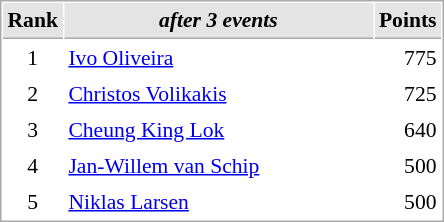<table cellspacing="1" cellpadding="3" style="border:1px solid #aaa; font-size:90%;">
<tr style="background:#e4e4e4;">
<th style="border-bottom:1px solid #aaa; width:10px;">Rank</th>
<th style="border-bottom:1px solid #aaa; width:200px; white-space:nowrap;"><em>after 3 events</em> </th>
<th style="border-bottom:1px solid #aaa; width:20px;">Points</th>
</tr>
<tr>
<td style="text-align:center;">1</td>
<td> <a href='#'>Ivo Oliveira</a></td>
<td align="right">775</td>
</tr>
<tr>
<td style="text-align:center;">2</td>
<td> <a href='#'>Christos Volikakis</a></td>
<td align="right">725</td>
</tr>
<tr>
<td style="text-align:center;">3</td>
<td> <a href='#'>Cheung King Lok</a></td>
<td align="right">640</td>
</tr>
<tr>
<td style="text-align:center;">4</td>
<td> <a href='#'>Jan-Willem van Schip</a></td>
<td align="right">500</td>
</tr>
<tr>
<td style="text-align:center;">5</td>
<td> <a href='#'>Niklas Larsen</a></td>
<td align="right">500</td>
</tr>
</table>
